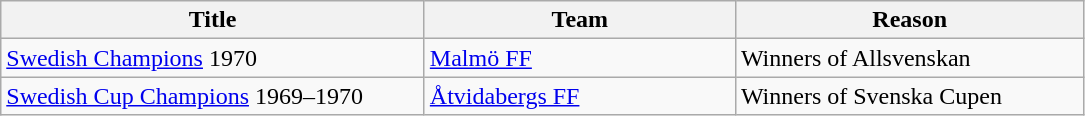<table class="wikitable" style="text-align: left;">
<tr>
<th style="width: 275px;">Title</th>
<th style="width: 200px;">Team</th>
<th style="width: 225px;">Reason</th>
</tr>
<tr>
<td><a href='#'>Swedish Champions</a> 1970</td>
<td><a href='#'>Malmö FF</a></td>
<td>Winners of Allsvenskan</td>
</tr>
<tr>
<td><a href='#'>Swedish Cup Champions</a> 1969–1970</td>
<td><a href='#'>Åtvidabergs FF</a></td>
<td>Winners of Svenska Cupen</td>
</tr>
</table>
